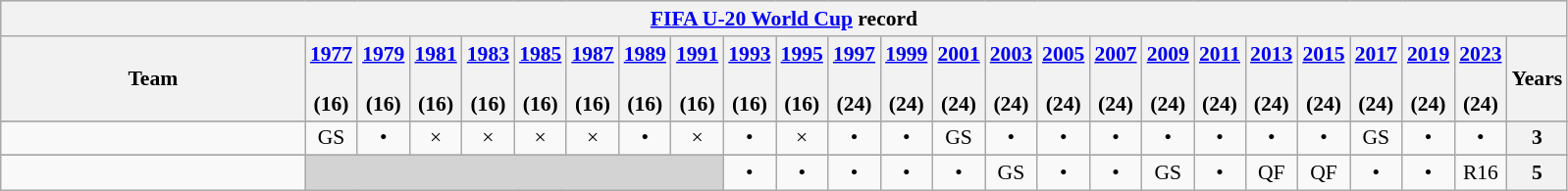<table class="wikitable" style="text-align:center; font-size:90%">
<tr style="background:#cccccc;" align=center>
<th colspan=25><a href='#'>FIFA U-20 World Cup</a> record</th>
</tr>
<tr>
<th width=200>Team</th>
<th><a href='#'>1977</a><br><br>(16)</th>
<th><a href='#'>1979</a><br><br>(16)</th>
<th><a href='#'>1981</a><br><br>(16)</th>
<th><a href='#'>1983</a><br><br>(16)</th>
<th><a href='#'>1985</a><br><br>(16)</th>
<th><a href='#'>1987</a><br><br>(16)</th>
<th><a href='#'>1989</a><br><br>(16)</th>
<th><a href='#'>1991</a><br><br>(16)</th>
<th><a href='#'>1993</a><br><br>(16)</th>
<th><a href='#'>1995</a><br><br>(16)</th>
<th><a href='#'>1997</a><br><br>(24)</th>
<th><a href='#'>1999</a><br><br>(24)</th>
<th><a href='#'>2001</a><br><br>(24)</th>
<th><a href='#'>2003</a><br><br>(24)</th>
<th><a href='#'>2005</a><br><br>(24)</th>
<th><a href='#'>2007</a><br><br>(24)</th>
<th><a href='#'>2009</a><br><br>(24)</th>
<th><a href='#'>2011</a><br><br>(24)</th>
<th><a href='#'>2013</a><br><br>(24)</th>
<th><a href='#'>2015</a><br><br>(24)</th>
<th><a href='#'>2017</a><br><br>(24)</th>
<th><a href='#'>2019</a><br><br>(24)</th>
<th><a href='#'>2023</a><br><br>(24)</th>
<th>Years</th>
</tr>
<tr>
</tr>
<tr align=center>
<td align=left></td>
<td>GS</td>
<td>•</td>
<td>×</td>
<td>×</td>
<td>×</td>
<td>×</td>
<td>•</td>
<td>×</td>
<td>•</td>
<td>×</td>
<td>•</td>
<td>•</td>
<td>GS</td>
<td>•</td>
<td>•</td>
<td>•</td>
<td>•</td>
<td>•</td>
<td>•</td>
<td>•</td>
<td>GS</td>
<td>•</td>
<td>•</td>
<th>3</th>
</tr>
<tr>
</tr>
<tr align=center>
<td align=left></td>
<td bgcolor=lightgrey colspan=8></td>
<td>•</td>
<td>•</td>
<td>•</td>
<td>•</td>
<td>•</td>
<td>GS</td>
<td>•</td>
<td>•</td>
<td>GS</td>
<td>•</td>
<td>QF</td>
<td>QF</td>
<td>•</td>
<td>•</td>
<td>R16</td>
<th>5</th>
</tr>
</table>
